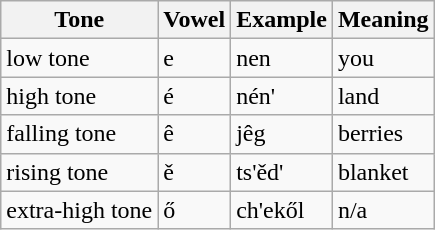<table class="wikitable">
<tr>
<th>Tone</th>
<th>Vowel</th>
<th>Example</th>
<th>Meaning</th>
</tr>
<tr>
<td>low tone</td>
<td>e</td>
<td>nen</td>
<td>you</td>
</tr>
<tr>
<td>high tone</td>
<td>é</td>
<td>nén'</td>
<td>land</td>
</tr>
<tr>
<td>falling tone</td>
<td>ê</td>
<td>jêg</td>
<td>berries</td>
</tr>
<tr>
<td>rising tone</td>
<td>ě</td>
<td>ts'ěd'</td>
<td>blanket</td>
</tr>
<tr>
<td>extra-high tone</td>
<td>ő</td>
<td>ch'ekől</td>
<td>n/a</td>
</tr>
</table>
